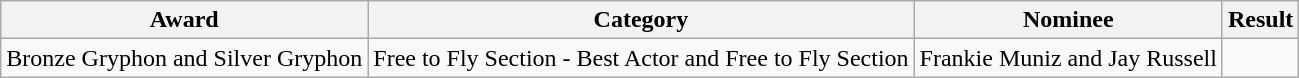<table class="wikitable sortable">
<tr>
<th>Award</th>
<th>Category</th>
<th>Nominee</th>
<th>Result</th>
</tr>
<tr>
<td rowspan="2">Bronze Gryphon and Silver Gryphon</td>
<td>Free to Fly Section - Best Actor and Free to Fly Section</td>
<td>Frankie Muniz and Jay Russell</td>
<td></td>
</tr>
</table>
